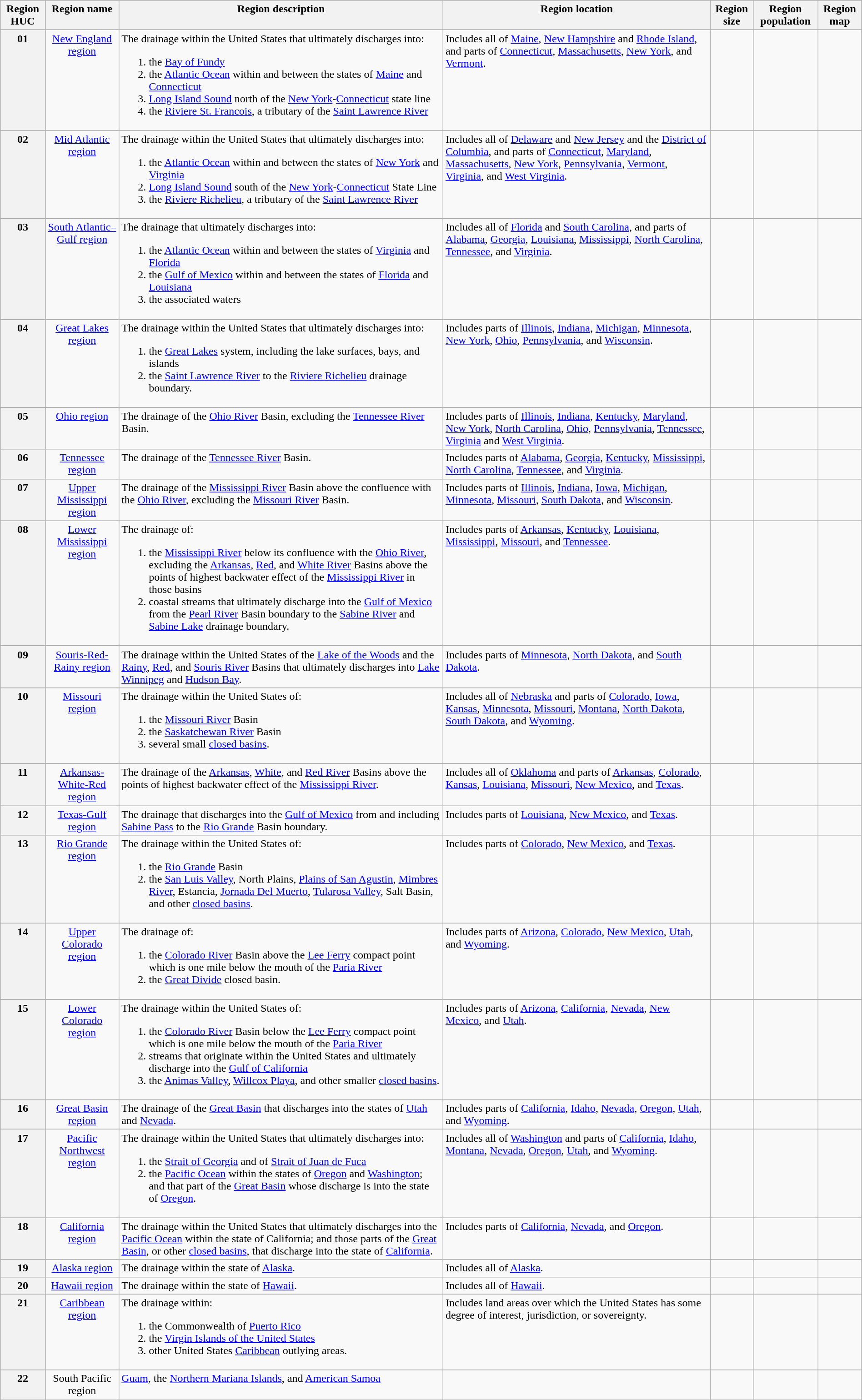<table class="wikitable sortable" border="1" style="margin: 1em auto 1em auto;">
<tr valign="top">
<th scope="col">Region HUC</th>
<th scope="col">Region name</th>
<th scope="col">Region description</th>
<th scope="col">Region location</th>
<th scope="col">Region size</th>
<th scope="col">Region population</th>
<th scope="col">Region map</th>
</tr>
<tr valign="top">
<th scope="row">01</th>
<td align="center"><a href='#'>New England region</a></td>
<td align="left">The drainage within the United States that ultimately discharges into:<br><ol><li>the <a href='#'>Bay of Fundy</a></li><li>the <a href='#'>Atlantic Ocean</a> within and between the states of <a href='#'>Maine</a> and <a href='#'>Connecticut</a></li><li><a href='#'>Long Island Sound</a> north of the <a href='#'>New York</a>-<a href='#'>Connecticut</a> state line</li><li>the <a href='#'>Riviere St. Francois</a>, a tributary of the <a href='#'>Saint Lawrence River</a></li></ol></td>
<td>Includes all of <a href='#'>Maine</a>, <a href='#'>New Hampshire</a> and <a href='#'>Rhode Island</a>, and parts of <a href='#'>Connecticut</a>, <a href='#'>Massachusetts</a>, <a href='#'>New York</a>, and <a href='#'>Vermont</a>.</td>
<td align="right"></td>
<td align="right"></td>
<td align="right"></td>
</tr>
<tr valign="top">
<th scope="row">02</th>
<td align="center"><a href='#'>Mid Atlantic region</a></td>
<td align="left">The drainage within the United States that ultimately discharges into:<br><ol><li>the <a href='#'>Atlantic Ocean</a> within and between the states of <a href='#'>New York</a> and <a href='#'>Virginia</a></li><li><a href='#'>Long Island Sound</a> south of the <a href='#'>New York</a>-<a href='#'>Connecticut</a> State Line</li><li>the <a href='#'>Riviere Richelieu</a>, a tributary of the <a href='#'>Saint Lawrence River</a></li></ol></td>
<td>Includes all of <a href='#'>Delaware</a> and <a href='#'>New Jersey</a> and the <a href='#'>District of Columbia</a>, and parts of <a href='#'>Connecticut</a>, <a href='#'>Maryland</a>, <a href='#'>Massachusetts</a>, <a href='#'>New York</a>, <a href='#'>Pennsylvania</a>, <a href='#'>Vermont</a>, <a href='#'>Virginia</a>, and <a href='#'>West Virginia</a>.</td>
<td align="right"></td>
<td align="right"></td>
<td align="right"></td>
</tr>
<tr valign="top">
<th scope="row">03</th>
<td align="center"><a href='#'>South Atlantic–Gulf region</a></td>
<td align="left">The drainage that ultimately discharges into:<br><ol><li>the <a href='#'>Atlantic Ocean</a> within and between the states of <a href='#'>Virginia</a> and <a href='#'>Florida</a></li><li>the <a href='#'>Gulf of Mexico</a> within and between the states of <a href='#'>Florida</a> and <a href='#'>Louisiana</a></li><li>the associated waters</li></ol></td>
<td>Includes all of <a href='#'>Florida</a> and <a href='#'>South Carolina</a>, and parts of <a href='#'>Alabama</a>, <a href='#'>Georgia</a>, <a href='#'>Louisiana</a>, <a href='#'>Mississippi</a>, <a href='#'>North Carolina</a>, <a href='#'>Tennessee</a>, and <a href='#'>Virginia</a>.</td>
<td align="right"></td>
<td align="right"></td>
<td align="right"></td>
</tr>
<tr valign="top">
<th scope="row">04</th>
<td align="center"><a href='#'>Great Lakes region</a></td>
<td align="left">The drainage within the United States that ultimately discharges into:<br><ol><li>the <a href='#'>Great Lakes</a> system, including the lake surfaces, bays, and islands</li><li>the <a href='#'>Saint Lawrence River</a> to the <a href='#'>Riviere Richelieu</a> drainage boundary.</li></ol></td>
<td>Includes parts of <a href='#'>Illinois</a>, <a href='#'>Indiana</a>, <a href='#'>Michigan</a>, <a href='#'>Minnesota</a>, <a href='#'>New York</a>, <a href='#'>Ohio</a>, <a href='#'>Pennsylvania</a>, and <a href='#'>Wisconsin</a>.</td>
<td align="right"></td>
<td align="right"></td>
<td align="right"></td>
</tr>
<tr valign="top">
<th scope="row">05</th>
<td align="center"><a href='#'>Ohio region</a></td>
<td align="left">The drainage of the <a href='#'>Ohio River</a> Basin, excluding the <a href='#'>Tennessee River</a> Basin.</td>
<td>Includes parts of <a href='#'>Illinois</a>, <a href='#'>Indiana</a>, <a href='#'>Kentucky</a>, <a href='#'>Maryland</a>, <a href='#'>New York</a>, <a href='#'>North Carolina</a>, <a href='#'>Ohio</a>, <a href='#'>Pennsylvania</a>, <a href='#'>Tennessee</a>, <a href='#'>Virginia</a> and <a href='#'>West Virginia</a>.</td>
<td align="right"></td>
<td align="right"></td>
<td align="right"></td>
</tr>
<tr valign="top">
<th scope="row">06</th>
<td align="center"><a href='#'>Tennessee region</a></td>
<td align="left">The drainage of the <a href='#'>Tennessee River</a> Basin.</td>
<td>Includes parts of <a href='#'>Alabama</a>, <a href='#'>Georgia</a>, <a href='#'>Kentucky</a>, <a href='#'>Mississippi</a>, <a href='#'>North Carolina</a>, <a href='#'>Tennessee</a>, and <a href='#'>Virginia</a>.</td>
<td align="right"></td>
<td align="right"></td>
<td align="right"></td>
</tr>
<tr valign="top">
<th scope="row">07</th>
<td align="center"><a href='#'>Upper Mississippi region</a></td>
<td align="left">The drainage of the <a href='#'>Mississippi River</a> Basin above the confluence with the <a href='#'>Ohio River</a>, excluding the <a href='#'>Missouri River</a> Basin.</td>
<td>Includes parts of <a href='#'>Illinois</a>, <a href='#'>Indiana</a>, <a href='#'>Iowa</a>, <a href='#'>Michigan</a>, <a href='#'>Minnesota</a>, <a href='#'>Missouri</a>, <a href='#'>South Dakota</a>, and <a href='#'>Wisconsin</a>.</td>
<td align="right"></td>
<td align="right"></td>
<td align="right"></td>
</tr>
<tr valign="top">
<th scope="row">08</th>
<td align="center"><a href='#'>Lower Mississippi region</a></td>
<td align="left">The drainage of:<br><ol><li>the <a href='#'>Mississippi River</a> below its confluence with the <a href='#'>Ohio River</a>, excluding the <a href='#'>Arkansas</a>, <a href='#'>Red</a>, and <a href='#'>White River</a> Basins above the points of highest backwater effect of the <a href='#'>Mississippi River</a> in those basins</li><li>coastal streams that ultimately discharge into the <a href='#'>Gulf of Mexico</a> from the <a href='#'>Pearl River</a> Basin boundary to the <a href='#'>Sabine River</a> and <a href='#'>Sabine Lake</a> drainage boundary.</li></ol></td>
<td>Includes parts of <a href='#'>Arkansas</a>, <a href='#'>Kentucky</a>, <a href='#'>Louisiana</a>, <a href='#'>Mississippi</a>, <a href='#'>Missouri</a>, and <a href='#'>Tennessee</a>.</td>
<td align="right"></td>
<td align="right"></td>
<td align="right"></td>
</tr>
<tr valign="top">
<th scope="row">09</th>
<td align="center"><a href='#'>Souris-Red-Rainy region</a></td>
<td align="left">The drainage within the United States of the <a href='#'>Lake of the Woods</a> and the <a href='#'>Rainy</a>, <a href='#'>Red</a>, and <a href='#'>Souris River</a> Basins that ultimately discharges into <a href='#'>Lake Winnipeg</a> and <a href='#'>Hudson Bay</a>.</td>
<td>Includes parts of <a href='#'>Minnesota</a>, <a href='#'>North Dakota</a>, and <a href='#'>South Dakota</a>.</td>
<td align="right"></td>
<td align="right"></td>
<td align="right"></td>
</tr>
<tr valign="top">
<th scope="row">10</th>
<td align="center"><a href='#'>Missouri region</a></td>
<td align="left">The drainage within the United States of:<br><ol><li>the <a href='#'>Missouri River</a> Basin</li><li>the <a href='#'>Saskatchewan River</a> Basin</li><li>several small <a href='#'>closed basins</a>.</li></ol></td>
<td>Includes all of <a href='#'>Nebraska</a> and parts of <a href='#'>Colorado</a>, <a href='#'>Iowa</a>, <a href='#'>Kansas</a>, <a href='#'>Minnesota</a>, <a href='#'>Missouri</a>, <a href='#'>Montana</a>, <a href='#'>North Dakota</a>, <a href='#'>South Dakota</a>, and <a href='#'>Wyoming</a>.</td>
<td align="right"></td>
<td align="right"></td>
<td align="right"></td>
</tr>
<tr valign="top">
<th scope="row">11</th>
<td align="center"><a href='#'>Arkansas-White-Red region</a></td>
<td align="left">The drainage of the <a href='#'>Arkansas</a>, <a href='#'>White</a>, and <a href='#'>Red River</a> Basins above the points of highest backwater effect of the <a href='#'>Mississippi River</a>.</td>
<td>Includes all of <a href='#'>Oklahoma</a> and parts of <a href='#'>Arkansas</a>, <a href='#'>Colorado</a>, <a href='#'>Kansas</a>, <a href='#'>Louisiana</a>, <a href='#'>Missouri</a>, <a href='#'>New Mexico</a>, and <a href='#'>Texas</a>.</td>
<td align="right"></td>
<td align="right"></td>
<td align="right"></td>
</tr>
<tr valign="top">
<th scope="row">12</th>
<td align="center"><a href='#'>Texas-Gulf region</a></td>
<td align="left">The drainage that discharges into the <a href='#'>Gulf of Mexico</a> from and including <a href='#'>Sabine Pass</a> to the <a href='#'>Rio Grande</a> Basin boundary.</td>
<td>Includes parts of <a href='#'>Louisiana</a>, <a href='#'>New Mexico</a>, and <a href='#'>Texas</a>.</td>
<td align="right"></td>
<td align="right"></td>
<td align="right"></td>
</tr>
<tr valign="top">
<th scope="row">13</th>
<td align="center"><a href='#'>Rio Grande region</a></td>
<td align="left">The drainage within the United States of:<br><ol><li>the <a href='#'>Rio Grande</a> Basin</li><li>the <a href='#'>San Luis Valley</a>, North Plains, <a href='#'>Plains of San Agustin</a>, <a href='#'>Mimbres River</a>, Estancia, <a href='#'>Jornada Del Muerto</a>, <a href='#'>Tularosa Valley</a>, Salt Basin, and other <a href='#'>closed basins</a>.</li></ol></td>
<td>Includes parts of <a href='#'>Colorado</a>, <a href='#'>New Mexico</a>, and <a href='#'>Texas</a>.</td>
<td align="right"></td>
<td align="right"></td>
<td align="right"></td>
</tr>
<tr valign="top">
<th scope="row">14</th>
<td align="center"><a href='#'>Upper Colorado region</a></td>
<td align="left">The drainage of:<br><ol><li>the <a href='#'>Colorado River</a> Basin above the <a href='#'>Lee Ferry</a> compact point which is one mile below the mouth of the <a href='#'>Paria River</a></li><li>the <a href='#'>Great Divide</a> closed basin.</li></ol></td>
<td>Includes parts of <a href='#'>Arizona</a>, <a href='#'>Colorado</a>, <a href='#'>New Mexico</a>, <a href='#'>Utah</a>, and <a href='#'>Wyoming</a>.</td>
<td align="right"></td>
<td align="right"></td>
<td align="right"></td>
</tr>
<tr valign="top">
<th scope="row">15</th>
<td align="center"><a href='#'>Lower Colorado region</a></td>
<td align="left">The drainage within the United States of:<br><ol><li>the <a href='#'>Colorado River</a> Basin below the <a href='#'>Lee Ferry</a> compact point which is one mile below the mouth of the <a href='#'>Paria River</a></li><li>streams that originate within the United States and ultimately discharge into the <a href='#'>Gulf of California</a></li><li>the <a href='#'>Animas Valley</a>, <a href='#'>Willcox Playa</a>, and other smaller <a href='#'>closed basins</a>.</li></ol></td>
<td>Includes parts of <a href='#'>Arizona</a>, <a href='#'>California</a>, <a href='#'>Nevada</a>, <a href='#'>New Mexico</a>, and <a href='#'>Utah</a>.</td>
<td align="right"></td>
<td align="right"></td>
<td align="right"></td>
</tr>
<tr valign="top">
<th scope="row">16</th>
<td align="center"><a href='#'>Great Basin region</a></td>
<td align="left">The drainage of the <a href='#'>Great Basin</a> that discharges into the states of <a href='#'>Utah</a> and <a href='#'>Nevada</a>.</td>
<td>Includes parts of <a href='#'>California</a>, <a href='#'>Idaho</a>, <a href='#'>Nevada</a>, <a href='#'>Oregon</a>, <a href='#'>Utah</a>, and <a href='#'>Wyoming</a>.</td>
<td align="right"></td>
<td align="right"></td>
<td align="right"></td>
</tr>
<tr valign="top">
<th scope="row">17</th>
<td align="center"><a href='#'>Pacific Northwest region</a></td>
<td align="left">The drainage within the United States that ultimately discharges into:<br><ol><li>the <a href='#'>Strait of Georgia</a> and of <a href='#'>Strait of Juan de Fuca</a></li><li>the <a href='#'>Pacific Ocean</a> within the states of <a href='#'>Oregon</a> and <a href='#'>Washington</a>; and that part of the <a href='#'>Great Basin</a> whose discharge is into the state of <a href='#'>Oregon</a>.</li></ol></td>
<td>Includes all of <a href='#'>Washington</a> and parts of <a href='#'>California</a>, <a href='#'>Idaho</a>, <a href='#'>Montana</a>, <a href='#'>Nevada</a>, <a href='#'>Oregon</a>, <a href='#'>Utah</a>, and <a href='#'>Wyoming</a>.</td>
<td align="right"></td>
<td align="right"></td>
<td align="right"></td>
</tr>
<tr valign="top">
<th scope="row">18</th>
<td align="center"><a href='#'>California region</a></td>
<td align="left">The drainage within the United States that ultimately discharges into the <a href='#'>Pacific Ocean</a> within the state of California; and those parts of the <a href='#'>Great Basin</a>, or other <a href='#'>closed basins</a>, that discharge into the state of <a href='#'>California</a>.</td>
<td>Includes parts of <a href='#'>California</a>, <a href='#'>Nevada</a>, and <a href='#'>Oregon</a>.</td>
<td align="right"></td>
<td align="right"></td>
<td align="right"></td>
</tr>
<tr valign="top">
<th scope="row">19</th>
<td align="center"><a href='#'>Alaska region</a></td>
<td align="left">The drainage within the state of <a href='#'>Alaska</a>.</td>
<td>Includes all of <a href='#'>Alaska</a>.</td>
<td align="right"></td>
<td align="right"></td>
<td align="right"></td>
</tr>
<tr valign="top">
<th scope="row">20</th>
<td align="center"><a href='#'>Hawaii region</a></td>
<td align="left">The drainage within the state of <a href='#'>Hawaii</a>.</td>
<td>Includes all of <a href='#'>Hawaii</a>.</td>
<td align="right"></td>
<td align="right"></td>
<td align="right"></td>
</tr>
<tr valign="top">
<th scope="row">21</th>
<td align="center"><a href='#'>Caribbean region</a></td>
<td align="left">The drainage within:<br><ol><li>the Commonwealth of <a href='#'>Puerto Rico</a></li><li>the <a href='#'>Virgin Islands of the United States</a></li><li>other United States <a href='#'>Caribbean</a> outlying areas.</li></ol></td>
<td>Includes land areas over which the United States has some degree of interest, jurisdiction, or sovereignty.</td>
<td align="right"></td>
<td align="right"></td>
<td align="right"></td>
</tr>
<tr valign="top">
<th scope="row">22</th>
<td align="center">South Pacific region</td>
<td align="left"><a href='#'>Guam</a>, the <a href='#'>Northern Mariana Islands</a>, and <a href='#'>American Samoa</a></td>
<td></td>
<td align="right"></td>
<td align="right"></td>
<td align="right"></td>
</tr>
</table>
